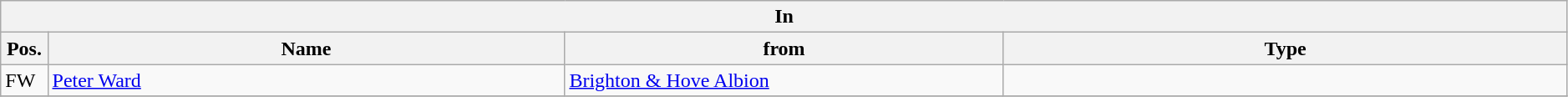<table class="wikitable" style="font-size:100%;width:99%;">
<tr>
<th colspan="4">In</th>
</tr>
<tr>
<th width=3%>Pos.</th>
<th width=33%>Name</th>
<th width=28%>from</th>
<th width=36%>Type</th>
</tr>
<tr>
<td>FW</td>
<td><a href='#'>Peter Ward</a></td>
<td><a href='#'>Brighton & Hove Albion</a></td>
<td></td>
</tr>
<tr>
</tr>
</table>
